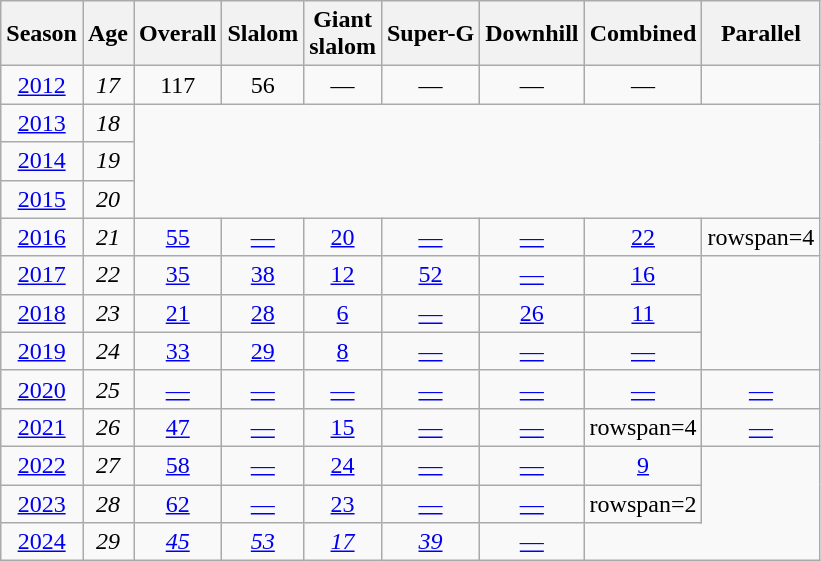<table class=wikitable style="text-align:center">
<tr>
<th>Season</th>
<th>Age</th>
<th>Overall</th>
<th>Slalom</th>
<th>Giant<br>slalom</th>
<th>Super-G</th>
<th>Downhill</th>
<th>Combined</th>
<th>Parallel</th>
</tr>
<tr>
<td><a href='#'>2012</a></td>
<td><em>17</em></td>
<td>117</td>
<td>56</td>
<td>—</td>
<td>—</td>
<td>—</td>
<td>—</td>
<td></td>
</tr>
<tr>
<td><a href='#'>2013</a></td>
<td><em>18</em></td>
<td colspan=7 rowspan=3></td>
</tr>
<tr>
<td><a href='#'>2014</a></td>
<td><em>19</em></td>
</tr>
<tr>
<td><a href='#'>2015</a></td>
<td><em>20</em></td>
</tr>
<tr>
<td><a href='#'>2016</a></td>
<td><em>21</em></td>
<td><a href='#'>55</a></td>
<td><a href='#'>—</a></td>
<td><a href='#'>20</a></td>
<td><a href='#'>—</a></td>
<td><a href='#'>—</a></td>
<td><a href='#'>22</a></td>
<td>rowspan=4 </td>
</tr>
<tr>
<td><a href='#'>2017</a></td>
<td><em>22</em></td>
<td><a href='#'>35</a></td>
<td><a href='#'>38</a></td>
<td><a href='#'>12</a></td>
<td><a href='#'>52</a></td>
<td><a href='#'>—</a></td>
<td><a href='#'>16</a></td>
</tr>
<tr>
<td><a href='#'>2018</a></td>
<td><em>23</em></td>
<td><a href='#'>21</a></td>
<td><a href='#'>28</a></td>
<td><a href='#'>6</a></td>
<td><a href='#'>—</a></td>
<td><a href='#'>26</a></td>
<td><a href='#'>11</a></td>
</tr>
<tr>
<td><a href='#'>2019</a></td>
<td><em>24</em></td>
<td><a href='#'>33</a></td>
<td><a href='#'>29</a></td>
<td><a href='#'>8</a></td>
<td><a href='#'>—</a></td>
<td><a href='#'>—</a></td>
<td><a href='#'>—</a></td>
</tr>
<tr>
<td><a href='#'>2020</a></td>
<td><em>25</em></td>
<td><a href='#'>—</a></td>
<td><a href='#'>—</a></td>
<td><a href='#'>—</a></td>
<td><a href='#'>—</a></td>
<td><a href='#'>—</a></td>
<td><a href='#'>—</a></td>
<td><a href='#'>—</a></td>
</tr>
<tr>
<td><a href='#'>2021</a></td>
<td><em>26</em></td>
<td><a href='#'>47</a></td>
<td><a href='#'>—</a></td>
<td><a href='#'>15</a></td>
<td><a href='#'>—</a></td>
<td><a href='#'>—</a></td>
<td>rowspan=4 </td>
<td><a href='#'>—</a></td>
</tr>
<tr>
<td><a href='#'>2022</a></td>
<td><em>27</em></td>
<td><a href='#'>58</a></td>
<td><a href='#'>—</a></td>
<td><a href='#'>24</a></td>
<td><a href='#'>—</a></td>
<td><a href='#'>—</a></td>
<td><a href='#'>9</a></td>
</tr>
<tr>
<td><a href='#'>2023</a></td>
<td><em>28</em></td>
<td><a href='#'>62</a></td>
<td><a href='#'>—</a></td>
<td><a href='#'>23</a></td>
<td><a href='#'>—</a></td>
<td><a href='#'>—</a></td>
<td>rowspan=2 </td>
</tr>
<tr>
<td><a href='#'>2024</a></td>
<td><em>29</em></td>
<td><a href='#'><em>45</em></a></td>
<td><a href='#'><em>53</em></a></td>
<td><a href='#'><em>17</em></a></td>
<td><a href='#'><em>39</em></a></td>
<td><a href='#'>—</a></td>
</tr>
</table>
